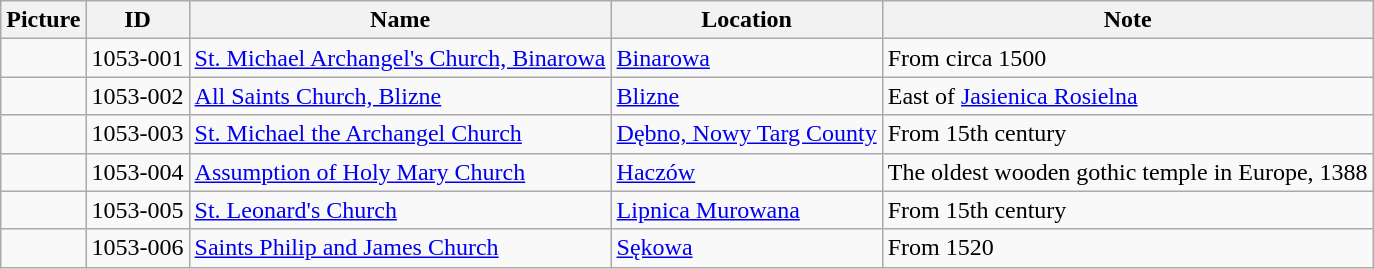<table class="wikitable">
<tr>
<th>Picture</th>
<th>ID</th>
<th>Name</th>
<th>Location</th>
<th>Note</th>
</tr>
<tr>
<td></td>
<td>1053-001</td>
<td><a href='#'>St. Michael Archangel's Church, Binarowa</a></td>
<td><a href='#'>Binarowa</a></td>
<td>From circa 1500</td>
</tr>
<tr>
<td></td>
<td>1053-002</td>
<td><a href='#'>All Saints Church, Blizne</a></td>
<td><a href='#'>Blizne</a></td>
<td>East of <a href='#'>Jasienica Rosielna</a></td>
</tr>
<tr>
<td></td>
<td>1053-003</td>
<td><a href='#'>St. Michael the Archangel Church</a></td>
<td><a href='#'>Dębno, Nowy Targ County</a></td>
<td>From 15th century</td>
</tr>
<tr>
<td></td>
<td>1053-004</td>
<td><a href='#'>Assumption of Holy Mary Church</a></td>
<td><a href='#'>Haczów</a></td>
<td>The oldest wooden gothic temple in Europe, 1388</td>
</tr>
<tr>
<td></td>
<td>1053-005</td>
<td><a href='#'>St. Leonard's Church</a></td>
<td><a href='#'>Lipnica Murowana</a></td>
<td>From 15th century</td>
</tr>
<tr>
<td></td>
<td>1053-006</td>
<td><a href='#'>Saints Philip and James Church</a></td>
<td><a href='#'>Sękowa</a></td>
<td>From 1520</td>
</tr>
</table>
